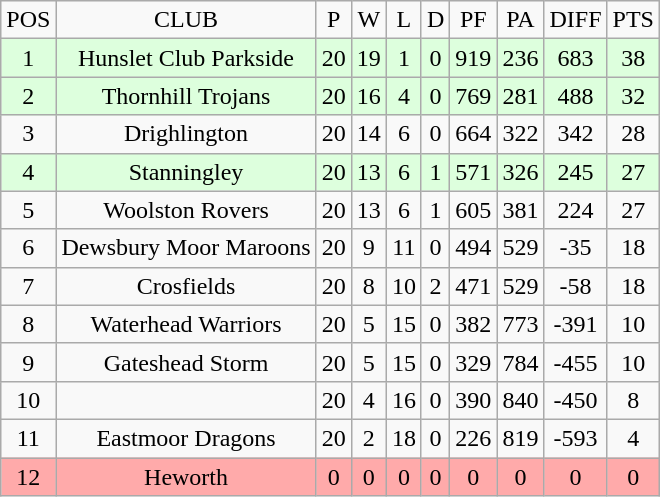<table class="wikitable" style="text-align: center;">
<tr>
<td>POS</td>
<td>CLUB</td>
<td>P</td>
<td>W</td>
<td>L</td>
<td>D</td>
<td>PF</td>
<td>PA</td>
<td>DIFF</td>
<td>PTS</td>
</tr>
<tr style="background:#ddffdd;">
<td>1</td>
<td>Hunslet Club Parkside</td>
<td>20</td>
<td>19</td>
<td>1</td>
<td>0</td>
<td>919</td>
<td>236</td>
<td>683</td>
<td>38</td>
</tr>
<tr style="background:#ddffdd;">
<td>2</td>
<td>Thornhill Trojans</td>
<td>20</td>
<td>16</td>
<td>4</td>
<td>0</td>
<td>769</td>
<td>281</td>
<td>488</td>
<td>32</td>
</tr>
<tr>
<td>3</td>
<td>Drighlington</td>
<td>20</td>
<td>14</td>
<td>6</td>
<td>0</td>
<td>664</td>
<td>322</td>
<td>342</td>
<td>28</td>
</tr>
<tr style="background:#ddffdd;">
<td>4</td>
<td>Stanningley</td>
<td>20</td>
<td>13</td>
<td>6</td>
<td>1</td>
<td>571</td>
<td>326</td>
<td>245</td>
<td>27</td>
</tr>
<tr>
<td>5</td>
<td>Woolston Rovers</td>
<td>20</td>
<td>13</td>
<td>6</td>
<td>1</td>
<td>605</td>
<td>381</td>
<td>224</td>
<td>27</td>
</tr>
<tr>
<td>6</td>
<td>Dewsbury Moor Maroons</td>
<td>20</td>
<td>9</td>
<td>11</td>
<td>0</td>
<td>494</td>
<td>529</td>
<td>-35</td>
<td>18</td>
</tr>
<tr>
<td>7</td>
<td>Crosfields</td>
<td>20</td>
<td>8</td>
<td>10</td>
<td>2</td>
<td>471</td>
<td>529</td>
<td>-58</td>
<td>18</td>
</tr>
<tr>
<td>8</td>
<td>Waterhead Warriors</td>
<td>20</td>
<td>5</td>
<td>15</td>
<td>0</td>
<td>382</td>
<td>773</td>
<td>-391</td>
<td>10</td>
</tr>
<tr>
<td>9</td>
<td>Gateshead Storm</td>
<td>20</td>
<td>5</td>
<td>15</td>
<td>0</td>
<td>329</td>
<td>784</td>
<td>-455</td>
<td>10</td>
</tr>
<tr>
<td>10</td>
<td></td>
<td>20</td>
<td>4</td>
<td>16</td>
<td>0</td>
<td>390</td>
<td>840</td>
<td>-450</td>
<td>8</td>
</tr>
<tr>
<td>11</td>
<td>Eastmoor Dragons</td>
<td>20</td>
<td>2</td>
<td>18</td>
<td>0</td>
<td>226</td>
<td>819</td>
<td>-593</td>
<td>4</td>
</tr>
<tr style="background:#ffaaaa;">
<td>12</td>
<td>Heworth</td>
<td>0</td>
<td>0</td>
<td>0</td>
<td>0</td>
<td>0</td>
<td>0</td>
<td>0</td>
<td>0</td>
</tr>
</table>
